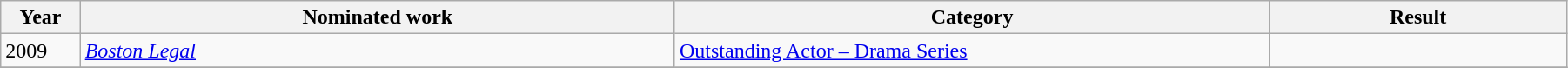<table width="95%" class="wikitable sortable">
<tr>
<th width="2%">Year</th>
<th width="20%">Nominated work</th>
<th width="20%">Category</th>
<th width="10%">Result</th>
</tr>
<tr>
<td>2009</td>
<td><em><a href='#'>Boston Legal</a></em></td>
<td><a href='#'>Outstanding Actor – Drama Series</a></td>
<td></td>
</tr>
<tr>
</tr>
</table>
